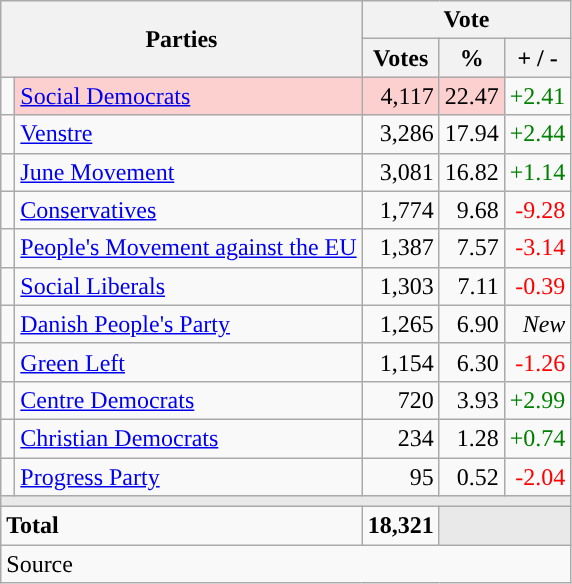<table class="wikitable" style="text-align:right;">
<tr>
<th style="text-align:centre;" rowspan="2" colspan="2" width="225">Parties</th>
<th colspan="3">Vote</th>
</tr>
<tr>
<th width="15">Votes</th>
<th width="15">%</th>
<th width="15">+ / -</th>
</tr>
<tr>
<td width="2" style="color:inherit;background:"></td>
<td bgcolor=#fbd0ce   align="left"><a href='#'>Social Democrats</a></td>
<td bgcolor=#fbd0ce>4,117</td>
<td bgcolor=#fbd0ce>22.47</td>
<td style=color:green;>+2.41</td>
</tr>
<tr>
<td width="2" style="color:inherit;background:"></td>
<td align="left"><a href='#'>Venstre</a></td>
<td>3,286</td>
<td>17.94</td>
<td style=color:green;>+2.44</td>
</tr>
<tr>
<td width="2" style="color:inherit;background:"></td>
<td align="left"><a href='#'>June Movement</a></td>
<td>3,081</td>
<td>16.82</td>
<td style=color:green;>+1.14</td>
</tr>
<tr>
<td width="2" style="color:inherit;background:"></td>
<td align="left"><a href='#'>Conservatives</a></td>
<td>1,774</td>
<td>9.68</td>
<td style=color:red;>-9.28</td>
</tr>
<tr>
<td width="2" style="color:inherit;background:"></td>
<td align="left"><a href='#'>People's Movement against the EU</a></td>
<td>1,387</td>
<td>7.57</td>
<td style=color:red;>-3.14</td>
</tr>
<tr>
<td width="2" style="color:inherit;background:"></td>
<td align="left"><a href='#'>Social Liberals</a></td>
<td>1,303</td>
<td>7.11</td>
<td style=color:red;>-0.39</td>
</tr>
<tr>
<td width="2" style="color:inherit;background:"></td>
<td align="left"><a href='#'>Danish People's Party</a></td>
<td>1,265</td>
<td>6.90</td>
<td><em>New</em></td>
</tr>
<tr>
<td width="2" style="color:inherit;background:"></td>
<td align="left"><a href='#'>Green Left</a></td>
<td>1,154</td>
<td>6.30</td>
<td style=color:red;>-1.26</td>
</tr>
<tr>
<td width="2" style="color:inherit;background:"></td>
<td align="left"><a href='#'>Centre Democrats</a></td>
<td>720</td>
<td>3.93</td>
<td style=color:green;>+2.99</td>
</tr>
<tr>
<td width="2" style="color:inherit;background:"></td>
<td align="left"><a href='#'>Christian Democrats</a></td>
<td>234</td>
<td>1.28</td>
<td style=color:green;>+0.74</td>
</tr>
<tr>
<td width="2" style="color:inherit;background:"></td>
<td align="left"><a href='#'>Progress Party</a></td>
<td>95</td>
<td>0.52</td>
<td style=color:red;>-2.04</td>
</tr>
<tr>
<td colspan="7" bgcolor="#E9E9E9"></td>
</tr>
<tr>
<td align="left" colspan="2"><strong>Total</strong></td>
<td><strong>18,321</strong></td>
<td bgcolor="#E9E9E9" colspan="2"></td>
</tr>
<tr>
<td align="left" colspan="6">Source</td>
</tr>
</table>
